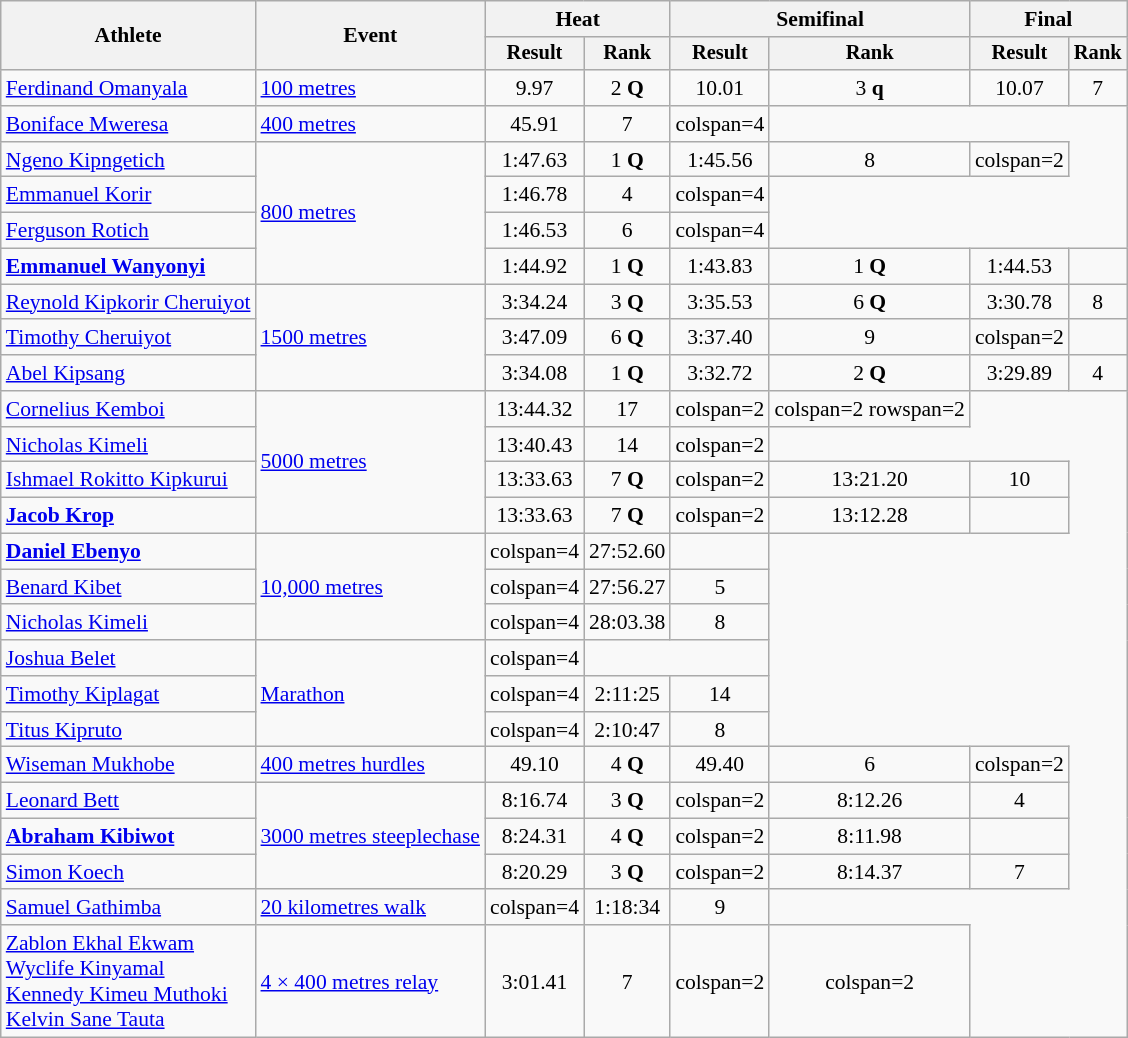<table class="wikitable" style="font-size:90%">
<tr>
<th rowspan="2">Athlete</th>
<th rowspan="2">Event</th>
<th colspan="2">Heat</th>
<th colspan="2">Semifinal</th>
<th colspan="2">Final</th>
</tr>
<tr style="font-size:95%">
<th>Result</th>
<th>Rank</th>
<th>Result</th>
<th>Rank</th>
<th>Result</th>
<th>Rank</th>
</tr>
<tr style=text-align:center>
<td style=text-align:left><a href='#'>Ferdinand Omanyala</a></td>
<td style=text-align:left><a href='#'>100 metres</a></td>
<td>9.97</td>
<td>2 <strong>Q</strong></td>
<td>10.01</td>
<td>3 <strong>q</strong></td>
<td>10.07</td>
<td>7</td>
</tr>
<tr style=text-align:center>
<td style=text-align:left><a href='#'>Boniface Mweresa</a></td>
<td style=text-align:left><a href='#'>400 metres</a></td>
<td>45.91</td>
<td>7</td>
<td>colspan=4 </td>
</tr>
<tr style=text-align:center>
<td style=text-align:left><a href='#'>Ngeno Kipngetich</a></td>
<td style=text-align:left rowspan=4><a href='#'>800 metres</a></td>
<td>1:47.63</td>
<td>1 <strong>Q</strong></td>
<td>1:45.56</td>
<td>8</td>
<td>colspan=2 </td>
</tr>
<tr style=text-align:center>
<td style=text-align:left><a href='#'>Emmanuel Korir</a></td>
<td>1:46.78 </td>
<td>4</td>
<td>colspan=4 </td>
</tr>
<tr style=text-align:center>
<td style=text-align:left><a href='#'>Ferguson Rotich</a></td>
<td>1:46.53</td>
<td>6</td>
<td>colspan=4 </td>
</tr>
<tr style=text-align:center>
<td style=text-align:left><strong><a href='#'>Emmanuel Wanyonyi</a></strong></td>
<td>1:44.92</td>
<td>1 <strong>Q</strong></td>
<td>1:43.83</td>
<td>1 <strong>Q</strong></td>
<td>1:44.53</td>
<td></td>
</tr>
<tr style=text-align:center>
<td style=text-align:left><a href='#'>Reynold Kipkorir Cheruiyot</a></td>
<td style=text-align:left rowspan=3><a href='#'>1500 metres</a></td>
<td>3:34.24</td>
<td>3 <strong>Q</strong></td>
<td>3:35.53</td>
<td>6 <strong>Q</strong></td>
<td>3:30.78</td>
<td>8</td>
</tr>
<tr style=text-align:center>
<td style=text-align:left><a href='#'>Timothy Cheruiyot</a></td>
<td>3:47.09</td>
<td>6 <strong>Q</strong></td>
<td>3:37.40</td>
<td>9</td>
<td>colspan=2 </td>
</tr>
<tr style=text-align:center>
<td style=text-align:left><a href='#'>Abel Kipsang</a></td>
<td>3:34.08</td>
<td>1 <strong>Q</strong></td>
<td>3:32.72</td>
<td>2 <strong>Q</strong></td>
<td>3:29.89</td>
<td>4</td>
</tr>
<tr style=text-align:center>
<td style=text-align:left><a href='#'>Cornelius Kemboi</a></td>
<td style=text-align:left rowspan=4><a href='#'>5000 metres</a></td>
<td>13:44.32</td>
<td>17</td>
<td>colspan=2</td>
<td>colspan=2 rowspan=2</td>
</tr>
<tr style=text-align:center>
<td style=text-align:left><a href='#'>Nicholas Kimeli</a></td>
<td>13:40.43</td>
<td>14</td>
<td>colspan=2</td>
</tr>
<tr style=text-align:center>
<td style=text-align:left><a href='#'>Ishmael Rokitto Kipkurui</a></td>
<td>13:33.63</td>
<td>7 <strong>Q</strong></td>
<td>colspan=2</td>
<td>13:21.20</td>
<td>10</td>
</tr>
<tr style=text-align:center>
<td style=text-align:left><strong><a href='#'>Jacob Krop</a></strong></td>
<td>13:33.63</td>
<td>7 <strong>Q</strong></td>
<td>colspan=2</td>
<td>13:12.28</td>
<td></td>
</tr>
<tr style=text-align:center>
<td style=text-align:left><strong><a href='#'>Daniel Ebenyo</a></strong></td>
<td style=text-align:left rowspan=3><a href='#'>10,000 metres</a></td>
<td>colspan=4</td>
<td>27:52.60</td>
<td></td>
</tr>
<tr style=text-align:center>
<td style=text-align:left><a href='#'>Benard Kibet</a></td>
<td>colspan=4</td>
<td>27:56.27</td>
<td>5</td>
</tr>
<tr style=text-align:center>
<td style=text-align:left><a href='#'>Nicholas Kimeli</a></td>
<td>colspan=4</td>
<td>28:03.38</td>
<td>8</td>
</tr>
<tr style=text-align:center>
<td style=text-align:left><a href='#'>Joshua Belet</a></td>
<td style=text-align:left rowspan=3><a href='#'>Marathon</a></td>
<td>colspan=4</td>
<td colspan=2></td>
</tr>
<tr style=text-align:center>
<td style=text-align:left><a href='#'>Timothy Kiplagat</a></td>
<td>colspan=4</td>
<td>2:11:25</td>
<td>14</td>
</tr>
<tr style=text-align:center>
<td style=text-align:left><a href='#'>Titus Kipruto</a></td>
<td>colspan=4</td>
<td>2:10:47</td>
<td>8</td>
</tr>
<tr style=text-align:center>
<td style=text-align:left><a href='#'>Wiseman Mukhobe</a></td>
<td style=text-align:left><a href='#'>400 metres hurdles</a></td>
<td>49.10</td>
<td>4 <strong>Q</strong></td>
<td>49.40</td>
<td>6</td>
<td>colspan=2 </td>
</tr>
<tr style=text-align:center>
<td style=text-align:left><a href='#'>Leonard Bett</a></td>
<td style=text-align:left rowspan=3><a href='#'>3000 metres steeplechase</a></td>
<td>8:16.74</td>
<td>3 <strong>Q</strong></td>
<td>colspan=2</td>
<td>8:12.26</td>
<td>4</td>
</tr>
<tr style=text-align:center>
<td style=text-align:left><strong><a href='#'>Abraham Kibiwot</a></strong></td>
<td>8:24.31</td>
<td>4 <strong>Q</strong></td>
<td>colspan=2</td>
<td>8:11.98</td>
<td></td>
</tr>
<tr style=text-align:center>
<td style=text-align:left><a href='#'>Simon Koech</a></td>
<td>8:20.29</td>
<td>3 <strong>Q</strong></td>
<td>colspan=2</td>
<td>8:14.37</td>
<td>7</td>
</tr>
<tr align=center>
<td align=left><a href='#'>Samuel Gathimba</a></td>
<td align=left><a href='#'>20 kilometres walk</a></td>
<td>colspan=4</td>
<td>1:18:34 </td>
<td>9</td>
</tr>
<tr align=center>
<td align=left><a href='#'>Zablon Ekhal Ekwam</a><br><a href='#'>Wyclife Kinyamal</a><br><a href='#'>Kennedy Kimeu Muthoki</a><br><a href='#'>Kelvin Sane Tauta</a></td>
<td align=left><a href='#'>4 × 400 metres relay</a></td>
<td>3:01.41 </td>
<td>7</td>
<td>colspan=2</td>
<td>colspan=2 </td>
</tr>
</table>
